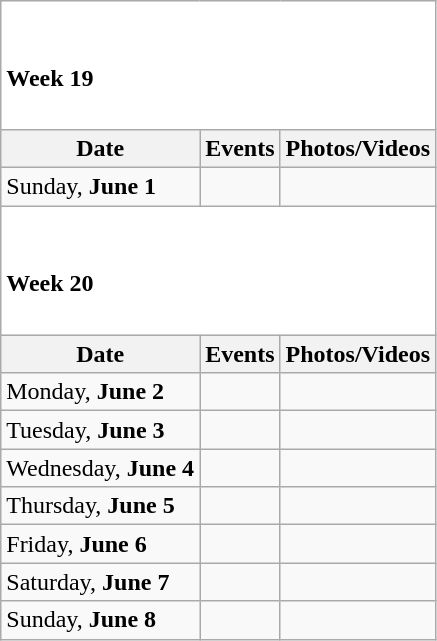<table class="wikitable">
<tr style="background:white;">
<td colspan="3"><br><h4>Week 19</h4></td>
</tr>
<tr>
<th>Date</th>
<th>Events</th>
<th>Photos/Videos</th>
</tr>
<tr>
<td>Sunday, <strong>June 1</strong></td>
<td></td>
<td></td>
</tr>
<tr style="background:white;">
<td colspan="3"><br><h4>Week 20</h4></td>
</tr>
<tr>
<th>Date</th>
<th>Events</th>
<th>Photos/Videos</th>
</tr>
<tr>
<td>Monday, <strong>June 2</strong></td>
<td></td>
<td></td>
</tr>
<tr>
<td>Tuesday, <strong>June 3</strong></td>
<td></td>
<td></td>
</tr>
<tr>
<td>Wednesday, <strong>June 4</strong></td>
<td></td>
<td></td>
</tr>
<tr>
<td>Thursday, <strong>June 5</strong></td>
<td></td>
<td></td>
</tr>
<tr>
<td>Friday, <strong>June 6</strong></td>
<td></td>
<td></td>
</tr>
<tr>
<td>Saturday, <strong>June 7</strong></td>
<td></td>
<td></td>
</tr>
<tr>
<td>Sunday, <strong>June 8</strong></td>
<td></td>
<td></td>
</tr>
</table>
